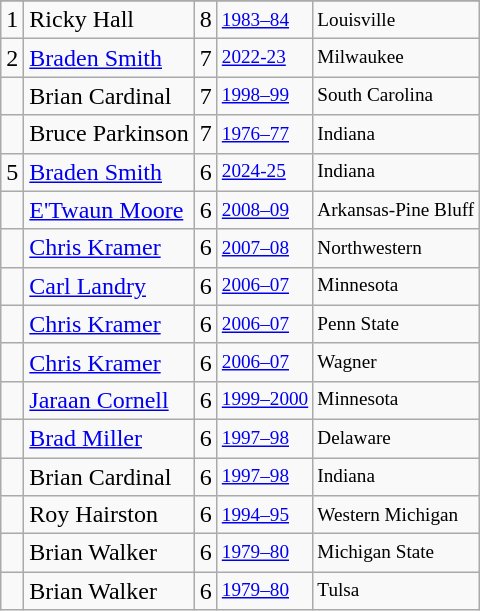<table class="wikitable">
<tr>
</tr>
<tr>
<td>1</td>
<td>Ricky Hall</td>
<td>8</td>
<td style="font-size:80%;"><a href='#'>1983–84</a></td>
<td style="font-size:80%;">Louisville</td>
</tr>
<tr>
<td>2</td>
<td><a href='#'>Braden Smith</a></td>
<td>7</td>
<td style="font-size:80%;"><a href='#'>2022-23</a></td>
<td style="font-size:80%;">Milwaukee</td>
</tr>
<tr>
<td></td>
<td>Brian Cardinal</td>
<td>7</td>
<td style="font-size:80%;"><a href='#'>1998–99</a></td>
<td style="font-size:80%;">South Carolina</td>
</tr>
<tr>
<td></td>
<td>Bruce Parkinson</td>
<td>7</td>
<td style="font-size:80%;"><a href='#'>1976–77</a></td>
<td style="font-size:80%;">Indiana</td>
</tr>
<tr>
<td>5</td>
<td><a href='#'>Braden Smith</a></td>
<td>6</td>
<td style="font-size:80%;"><a href='#'>2024-25</a></td>
<td style="font-size:80%;">Indiana</td>
</tr>
<tr>
<td></td>
<td><a href='#'>E'Twaun Moore</a></td>
<td>6</td>
<td style="font-size:80%;"><a href='#'>2008–09</a></td>
<td style="font-size:80%;">Arkansas-Pine Bluff</td>
</tr>
<tr>
<td></td>
<td><a href='#'>Chris Kramer</a></td>
<td>6</td>
<td style="font-size:80%;"><a href='#'>2007–08</a></td>
<td style="font-size:80%;">Northwestern</td>
</tr>
<tr>
<td></td>
<td><a href='#'>Carl Landry</a></td>
<td>6</td>
<td style="font-size:80%;"><a href='#'>2006–07</a></td>
<td style="font-size:80%;">Minnesota</td>
</tr>
<tr>
<td></td>
<td><a href='#'>Chris Kramer</a></td>
<td>6</td>
<td style="font-size:80%;"><a href='#'>2006–07</a></td>
<td style="font-size:80%;">Penn State</td>
</tr>
<tr>
<td></td>
<td><a href='#'>Chris Kramer</a></td>
<td>6</td>
<td style="font-size:80%;"><a href='#'>2006–07</a></td>
<td style="font-size:80%;">Wagner</td>
</tr>
<tr>
<td></td>
<td><a href='#'>Jaraan Cornell</a></td>
<td>6</td>
<td style="font-size:80%;"><a href='#'>1999–2000</a></td>
<td style="font-size:80%;">Minnesota</td>
</tr>
<tr>
<td></td>
<td><a href='#'>Brad Miller</a></td>
<td>6</td>
<td style="font-size:80%;"><a href='#'>1997–98</a></td>
<td style="font-size:80%;">Delaware</td>
</tr>
<tr>
<td></td>
<td>Brian Cardinal</td>
<td>6</td>
<td style="font-size:80%;"><a href='#'>1997–98</a></td>
<td style="font-size:80%;">Indiana</td>
</tr>
<tr>
<td></td>
<td>Roy Hairston</td>
<td>6</td>
<td style="font-size:80%;"><a href='#'>1994–95</a></td>
<td style="font-size:80%;">Western Michigan</td>
</tr>
<tr>
<td></td>
<td>Brian Walker</td>
<td>6</td>
<td style="font-size:80%;"><a href='#'>1979–80</a></td>
<td style="font-size:80%;">Michigan State</td>
</tr>
<tr>
<td></td>
<td>Brian Walker</td>
<td>6</td>
<td style="font-size:80%;"><a href='#'>1979–80</a></td>
<td style="font-size:80%;">Tulsa</td>
</tr>
</table>
